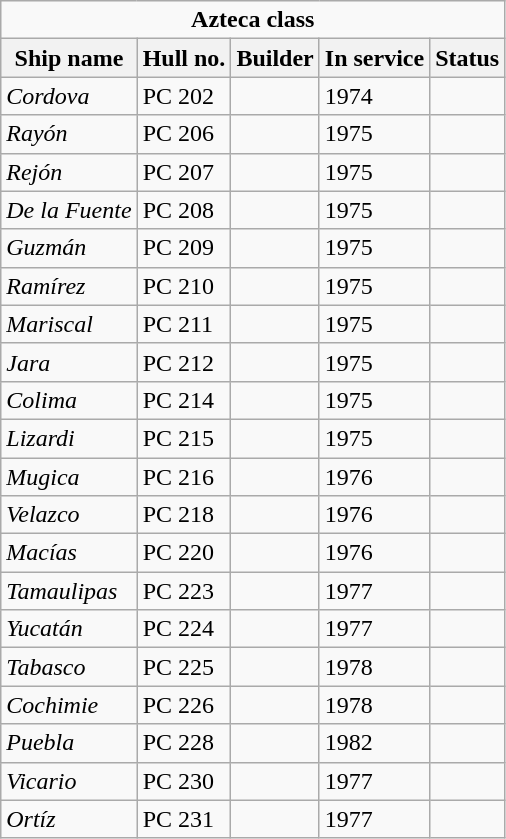<table class="wikitable sortable">
<tr>
<td colspan=7 align=center><strong>Azteca class</strong></td>
</tr>
<tr>
<th>Ship name</th>
<th>Hull no.</th>
<th>Builder</th>
<th>In service</th>
<th>Status</th>
</tr>
<tr>
<td><em>Cordova</em></td>
<td>PC 202</td>
<td></td>
<td>1974</td>
<td></td>
</tr>
<tr>
<td><em>Rayón</em></td>
<td>PC 206</td>
<td></td>
<td>1975</td>
<td></td>
</tr>
<tr>
<td><em>Rejón</em></td>
<td>PC 207</td>
<td></td>
<td>1975</td>
<td></td>
</tr>
<tr>
<td><em>De la Fuente</em></td>
<td>PC 208</td>
<td></td>
<td>1975</td>
<td></td>
</tr>
<tr>
<td><em>Guzmán</em></td>
<td>PC 209</td>
<td></td>
<td>1975</td>
<td></td>
</tr>
<tr>
<td><em>Ramírez</em></td>
<td>PC 210</td>
<td></td>
<td>1975</td>
<td></td>
</tr>
<tr>
<td><em>Mariscal</em></td>
<td>PC 211</td>
<td></td>
<td>1975</td>
<td></td>
</tr>
<tr>
<td><em>Jara</em></td>
<td>PC 212</td>
<td></td>
<td>1975</td>
<td></td>
</tr>
<tr>
<td><em>Colima</em></td>
<td>PC 214</td>
<td></td>
<td>1975</td>
<td></td>
</tr>
<tr>
<td><em>Lizardi</em></td>
<td>PC 215</td>
<td></td>
<td>1975</td>
<td></td>
</tr>
<tr>
<td><em>Mugica</em></td>
<td>PC 216</td>
<td></td>
<td>1976</td>
<td></td>
</tr>
<tr>
<td><em>Velazco</em></td>
<td>PC 218</td>
<td></td>
<td>1976</td>
<td></td>
</tr>
<tr>
<td><em>Macías</em></td>
<td>PC 220</td>
<td></td>
<td>1976</td>
<td></td>
</tr>
<tr>
<td><em>Tamaulipas</em></td>
<td>PC 223</td>
<td></td>
<td>1977</td>
<td></td>
</tr>
<tr>
<td><em>Yucatán</em></td>
<td>PC 224</td>
<td></td>
<td>1977</td>
<td></td>
</tr>
<tr>
<td><em>Tabasco</em></td>
<td>PC 225</td>
<td></td>
<td>1978</td>
<td></td>
</tr>
<tr>
<td><em>Cochimie</em></td>
<td>PC 226</td>
<td></td>
<td>1978</td>
<td></td>
</tr>
<tr>
<td><em>Puebla</em></td>
<td>PC 228</td>
<td></td>
<td>1982</td>
<td></td>
</tr>
<tr>
<td><em>Vicario</em></td>
<td>PC 230</td>
<td></td>
<td>1977</td>
<td></td>
</tr>
<tr>
<td><em>Ortíz</em></td>
<td>PC 231</td>
<td></td>
<td>1977</td>
<td></td>
</tr>
</table>
